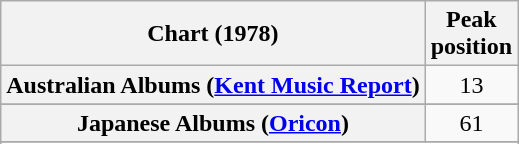<table class="wikitable sortable plainrowheaders" style="text-align:center">
<tr>
<th scope="col">Chart (1978)</th>
<th scope="col">Peak<br> position</th>
</tr>
<tr>
<th scope="row">Australian Albums (<a href='#'>Kent Music Report</a>)</th>
<td align="center">13</td>
</tr>
<tr>
</tr>
<tr>
<th scope="row">Japanese Albums (<a href='#'>Oricon</a>)</th>
<td align="center">61</td>
</tr>
<tr>
</tr>
<tr>
</tr>
<tr>
</tr>
</table>
